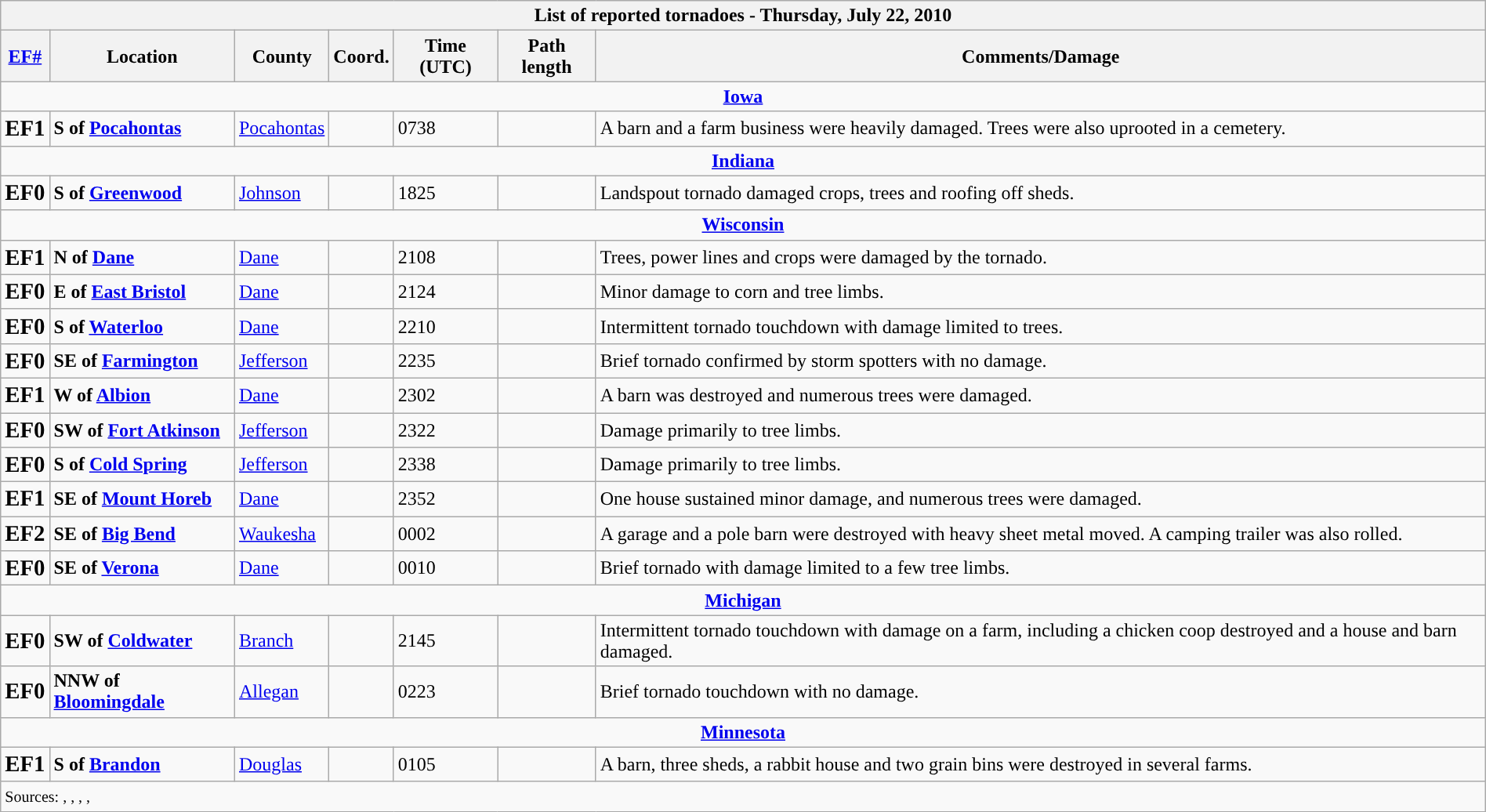<table class="wikitable collapsible" style="width:100%;">
<tr>
<th colspan="7">List of reported tornadoes - Thursday, July 22, 2010</th>
</tr>
<tr>
<th><a href='#'>EF#</a></th>
<th>Location</th>
<th>County</th>
<th>Coord.</th>
<th>Time (UTC)</th>
<th>Path length</th>
<th>Comments/Damage</th>
</tr>
<tr>
<td colspan="7" style="text-align:center;"><strong><a href='#'>Iowa</a></strong></td>
</tr>
<tr>
<td><big><strong>EF1</strong></big></td>
<td><strong>S of <a href='#'>Pocahontas</a></strong></td>
<td><a href='#'>Pocahontas</a></td>
<td></td>
<td>0738</td>
<td></td>
<td>A barn and a farm business were heavily damaged. Trees were also uprooted in a cemetery.</td>
</tr>
<tr>
<td colspan="7" style="text-align:center;"><strong><a href='#'>Indiana</a></strong></td>
</tr>
<tr>
<td><big><strong>EF0</strong></big></td>
<td><strong>S of <a href='#'>Greenwood</a></strong></td>
<td><a href='#'>Johnson</a></td>
<td></td>
<td>1825</td>
<td></td>
<td>Landspout tornado damaged crops, trees and roofing off sheds.</td>
</tr>
<tr>
<td colspan="7" style="text-align:center;"><strong><a href='#'>Wisconsin</a></strong></td>
</tr>
<tr>
<td><big><strong>EF1</strong></big></td>
<td><strong>N of <a href='#'>Dane</a></strong></td>
<td><a href='#'>Dane</a></td>
<td></td>
<td>2108</td>
<td></td>
<td>Trees, power lines and crops were damaged by the tornado.</td>
</tr>
<tr>
<td><big><strong>EF0</strong></big></td>
<td><strong>E of <a href='#'>East Bristol</a></strong></td>
<td><a href='#'>Dane</a></td>
<td></td>
<td>2124</td>
<td></td>
<td>Minor damage to corn and tree limbs.</td>
</tr>
<tr>
<td><big><strong>EF0</strong></big></td>
<td><strong>S of <a href='#'>Waterloo</a></strong></td>
<td><a href='#'>Dane</a></td>
<td></td>
<td>2210</td>
<td></td>
<td>Intermittent tornado touchdown with damage limited to trees.</td>
</tr>
<tr>
<td><big><strong>EF0</strong></big></td>
<td><strong>SE of <a href='#'>Farmington</a></strong></td>
<td><a href='#'>Jefferson</a></td>
<td></td>
<td>2235</td>
<td></td>
<td>Brief tornado confirmed by storm spotters with no damage.</td>
</tr>
<tr>
<td><big><strong>EF1</strong></big></td>
<td><strong>W of <a href='#'>Albion</a></strong></td>
<td><a href='#'>Dane</a></td>
<td></td>
<td>2302</td>
<td></td>
<td>A barn was destroyed and numerous trees were damaged.</td>
</tr>
<tr>
<td><big><strong>EF0</strong></big></td>
<td><strong>SW of <a href='#'>Fort Atkinson</a></strong></td>
<td><a href='#'>Jefferson</a></td>
<td></td>
<td>2322</td>
<td></td>
<td>Damage primarily to tree limbs.</td>
</tr>
<tr>
<td><big><strong>EF0</strong></big></td>
<td><strong>S of <a href='#'>Cold Spring</a></strong></td>
<td><a href='#'>Jefferson</a></td>
<td></td>
<td>2338</td>
<td></td>
<td>Damage primarily to tree limbs.</td>
</tr>
<tr>
<td><big><strong>EF1</strong></big></td>
<td><strong>SE of <a href='#'>Mount Horeb</a></strong></td>
<td><a href='#'>Dane</a></td>
<td></td>
<td>2352</td>
<td></td>
<td>One house sustained minor damage, and numerous trees were damaged.</td>
</tr>
<tr>
<td><big><strong>EF2</strong></big></td>
<td><strong>SE of <a href='#'>Big Bend</a></strong></td>
<td><a href='#'>Waukesha</a></td>
<td></td>
<td>0002</td>
<td></td>
<td>A garage and a pole barn were destroyed with heavy sheet metal moved. A camping trailer was also rolled.</td>
</tr>
<tr>
<td><big><strong>EF0</strong></big></td>
<td><strong>SE of <a href='#'>Verona</a></strong></td>
<td><a href='#'>Dane</a></td>
<td></td>
<td>0010</td>
<td></td>
<td>Brief tornado with damage limited to a few tree limbs.</td>
</tr>
<tr>
<td colspan="7" style="text-align:center;"><strong><a href='#'>Michigan</a></strong></td>
</tr>
<tr>
<td><big><strong>EF0</strong></big></td>
<td><strong>SW of <a href='#'>Coldwater</a></strong></td>
<td><a href='#'>Branch</a></td>
<td></td>
<td>2145</td>
<td></td>
<td>Intermittent tornado touchdown with damage on a farm, including a chicken coop destroyed and a house and barn damaged.</td>
</tr>
<tr>
<td><big><strong>EF0</strong></big></td>
<td><strong>NNW of <a href='#'>Bloomingdale</a></strong></td>
<td><a href='#'>Allegan</a></td>
<td></td>
<td>0223</td>
<td></td>
<td>Brief tornado touchdown with no damage.</td>
</tr>
<tr>
<td colspan="7" style="text-align:center;"><strong><a href='#'>Minnesota</a></strong></td>
</tr>
<tr>
<td><big><strong>EF1</strong></big></td>
<td><strong>S of <a href='#'>Brandon</a></strong></td>
<td><a href='#'>Douglas</a></td>
<td></td>
<td>0105</td>
<td></td>
<td>A barn, three sheds, a rabbit house and two grain bins were destroyed in several farms.</td>
</tr>
<tr>
<td colspan="7"><small>Sources: , , , , </small></td>
</tr>
</table>
